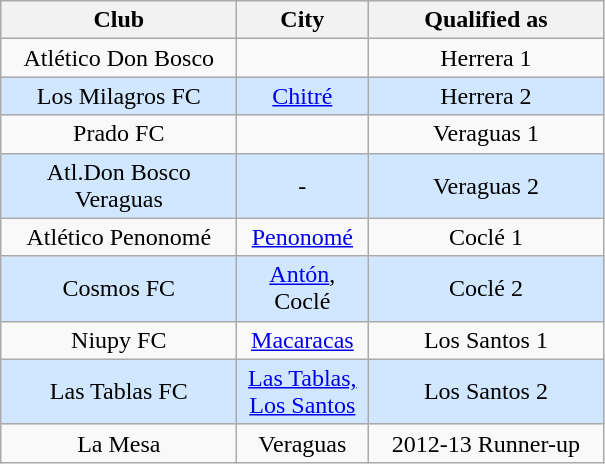<table class="wikitable sortable" style="text-align: center">
<tr>
<th width="150">Club</th>
<th width="80">City</th>
<th width="150">Qualified as</th>
</tr>
<tr>
<td>Atlético Don Bosco</td>
<td></td>
<td>Herrera 1</td>
</tr>
<tr bgcolor=#D0E7FF>
<td>Los Milagros FC</td>
<td><a href='#'>Chitré</a></td>
<td>Herrera 2</td>
</tr>
<tr>
<td>Prado FC</td>
<td></td>
<td>Veraguas 1</td>
</tr>
<tr bgcolor=#D0E7FF>
<td>Atl.Don Bosco Veraguas</td>
<td>-</td>
<td>Veraguas 2</td>
</tr>
<tr>
<td>Atlético Penonomé</td>
<td><a href='#'>Penonomé</a></td>
<td>Coclé 1</td>
</tr>
<tr bgcolor=#D0E7FF>
<td>Cosmos FC</td>
<td><a href='#'>Antón</a>, Coclé</td>
<td>Coclé 2</td>
</tr>
<tr>
<td>Niupy FC</td>
<td><a href='#'>Macaracas</a></td>
<td>Los Santos 1</td>
</tr>
<tr bgcolor=#D0E7FF>
<td>Las Tablas FC</td>
<td><a href='#'>Las Tablas, Los Santos</a></td>
<td>Los Santos 2</td>
</tr>
<tr>
<td>La Mesa</td>
<td>Veraguas</td>
<td>2012-13 Runner-up</td>
</tr>
</table>
